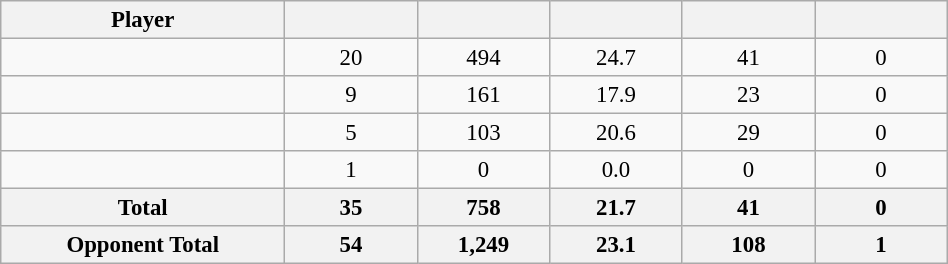<table class="wikitable sortable" style="text-align:center; width:50%; font-size:95%;">
<tr>
<th width="30%">Player</th>
<th width="14%"></th>
<th width="14%"></th>
<th width="14%"></th>
<th width="14%"></th>
<th width="14%"></th>
</tr>
<tr>
<td align=left></td>
<td>20</td>
<td>494</td>
<td>24.7</td>
<td>41</td>
<td>0</td>
</tr>
<tr>
<td align=left></td>
<td>9</td>
<td>161</td>
<td>17.9</td>
<td>23</td>
<td>0</td>
</tr>
<tr>
<td align=left></td>
<td>5</td>
<td>103</td>
<td>20.6</td>
<td>29</td>
<td>0</td>
</tr>
<tr>
<td align=left></td>
<td>1</td>
<td>0</td>
<td>0.0</td>
<td>0</td>
<td>0</td>
</tr>
<tr>
<th>Total</th>
<th>35</th>
<th>758</th>
<th>21.7</th>
<th>41</th>
<th>0</th>
</tr>
<tr>
<th>Opponent Total</th>
<th>54</th>
<th>1,249</th>
<th>23.1</th>
<th>108</th>
<th>1</th>
</tr>
</table>
